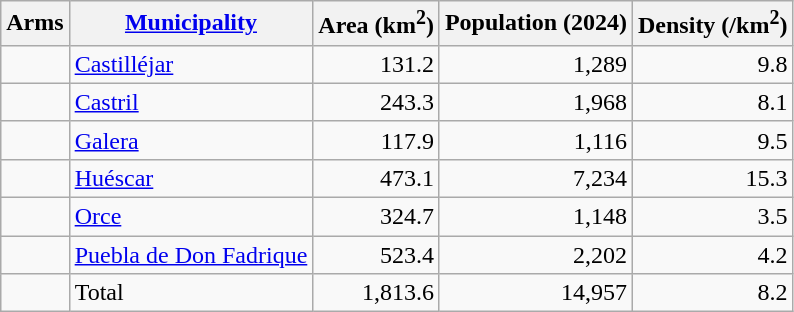<table class="wikitable sortable">
<tr>
<th>Arms</th>
<th><a href='#'>Municipality</a></th>
<th>Area (km<sup>2</sup>)</th>
<th>Population (2024)</th>
<th>Density (/km<sup>2</sup>)</th>
</tr>
<tr>
<td></td>
<td><a href='#'>Castilléjar</a></td>
<td align="right">131.2</td>
<td align="right">1,289</td>
<td align="right">9.8</td>
</tr>
<tr>
<td></td>
<td><a href='#'>Castril</a></td>
<td align="right">243.3</td>
<td align="right">1,968</td>
<td align="right">8.1</td>
</tr>
<tr>
<td></td>
<td><a href='#'>Galera</a></td>
<td align="right">117.9</td>
<td align="right">1,116</td>
<td align="right">9.5</td>
</tr>
<tr>
<td></td>
<td><a href='#'>Huéscar</a></td>
<td align="right">473.1</td>
<td align="right">7,234</td>
<td align="right">15.3</td>
</tr>
<tr>
<td></td>
<td><a href='#'>Orce</a></td>
<td align="right">324.7</td>
<td align="right">1,148</td>
<td align="right">3.5</td>
</tr>
<tr>
<td></td>
<td><a href='#'>Puebla de Don Fadrique</a></td>
<td align="right">523.4</td>
<td align="right">2,202</td>
<td align="right">4.2</td>
</tr>
<tr>
<td></td>
<td>Total</td>
<td align="right">1,813.6</td>
<td align="right">14,957</td>
<td align="right">8.2</td>
</tr>
</table>
